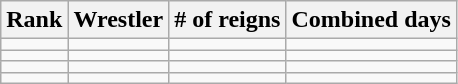<table class="wikitable sortable" style="text-align:center;">
<tr>
<th>Rank</th>
<th>Wrestler</th>
<th># of reigns</th>
<th>Combined days</th>
</tr>
<tr>
<td></td>
<td align="left"></td>
<td></td>
<td></td>
</tr>
<tr>
<td></td>
<td align="left"></td>
<td></td>
<td></td>
</tr>
<tr>
<td></td>
<td align="left"></td>
<td></td>
<td></td>
</tr>
<tr>
<td></td>
<td align="left"></td>
<td></td>
<td></td>
</tr>
</table>
